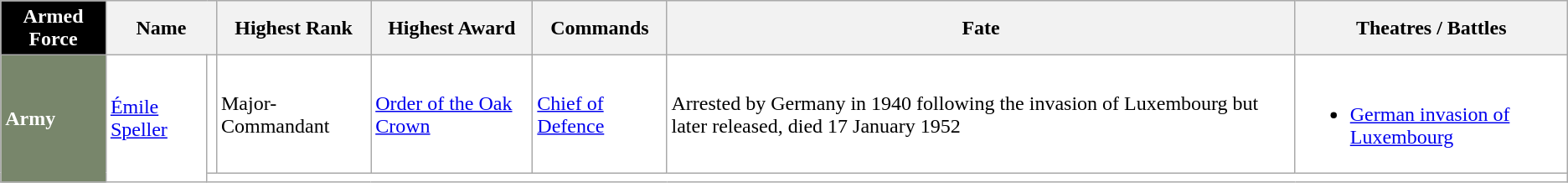<table class="wikitable">
<tr>
<th style="background:#000; color:white;">Armed Force</th>
<th colspan="2">Name</th>
<th>Highest Rank</th>
<th>Highest Award</th>
<th>Commands</th>
<th>Fate</th>
<th>Theatres / Battles</th>
</tr>
<tr style="background:#fff;">
<td rowspan="6" style="background:#78866b; color:white;"><strong>Army</strong></td>
<td rowspan="2"><a href='#'>Émile Speller</a></td>
<td></td>
<td>Major-Commandant</td>
<td><a href='#'>Order of the Oak Crown</a></td>
<td><a href='#'>Chief of Defence</a></td>
<td>Arrested by Germany in 1940 following the invasion of Luxembourg but later released, died 17 January 1952</td>
<td><br><ul><li><a href='#'>German invasion of Luxembourg</a></li></ul></td>
</tr>
<tr style="background:#fff;">
<td colspan="8"></td>
</tr>
</table>
